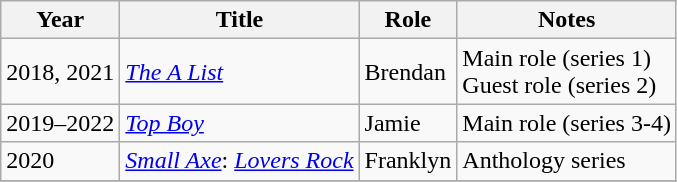<table class="wikitable sortable">
<tr>
<th>Year</th>
<th>Title</th>
<th>Role</th>
<th class="unsortable">Notes</th>
</tr>
<tr>
<td>2018, 2021</td>
<td><em><a href='#'>The A List</a></em></td>
<td>Brendan</td>
<td>Main role (series 1)<br>Guest role (series 2)</td>
</tr>
<tr>
<td>2019–2022</td>
<td><em><a href='#'>Top Boy</a></em></td>
<td>Jamie</td>
<td>Main role (series 3-4)</td>
</tr>
<tr>
<td>2020</td>
<td><em><a href='#'>Small Axe</a></em>: <em><a href='#'>Lovers Rock</a></em></td>
<td>Franklyn</td>
<td>Anthology series</td>
</tr>
<tr>
</tr>
</table>
